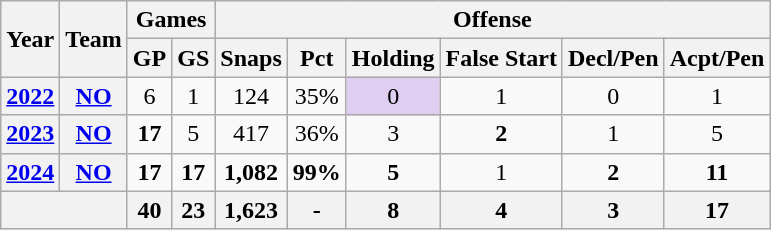<table class="wikitable" style="text-align:center;">
<tr>
<th rowspan="2">Year</th>
<th rowspan="2">Team</th>
<th colspan="2">Games</th>
<th colspan="6">Offense</th>
</tr>
<tr>
<th>GP</th>
<th>GS</th>
<th>Snaps</th>
<th>Pct</th>
<th>Holding</th>
<th>False Start</th>
<th>Decl/Pen</th>
<th>Acpt/Pen</th>
</tr>
<tr>
<th><a href='#'>2022</a></th>
<th><a href='#'>NO</a></th>
<td>6</td>
<td>1</td>
<td>124</td>
<td>35%</td>
<td style="background:#e0cef2; width:3em;">0</td>
<td>1</td>
<td>0</td>
<td>1</td>
</tr>
<tr>
<th><a href='#'>2023</a></th>
<th><a href='#'>NO</a></th>
<td><strong>17</strong></td>
<td>5</td>
<td>417</td>
<td>36%</td>
<td>3</td>
<td><strong>2</strong></td>
<td>1</td>
<td>5</td>
</tr>
<tr>
<th><a href='#'>2024</a></th>
<th><a href='#'>NO</a></th>
<td><strong>17</strong></td>
<td><strong>17</strong></td>
<td><strong>1,082</strong></td>
<td><strong>99%</strong></td>
<td><strong>5</strong></td>
<td>1</td>
<td><strong>2</strong></td>
<td><strong>11</strong></td>
</tr>
<tr>
<th colspan="2"></th>
<th>40</th>
<th>23</th>
<th>1,623</th>
<th>-</th>
<th>8</th>
<th>4</th>
<th>3</th>
<th>17</th>
</tr>
</table>
